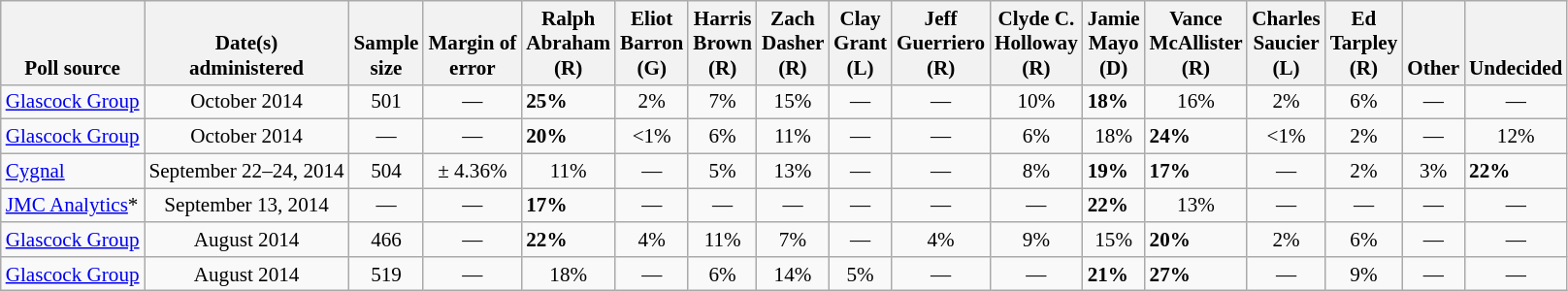<table class="wikitable" style="font-size:88%">
<tr valign= bottom>
<th>Poll source</th>
<th>Date(s)<br>administered</th>
<th>Sample<br>size</th>
<th>Margin of<br>error</th>
<th style="width:35px;">Ralph<br>Abraham (R)</th>
<th style="width:35px;">Eliot<br>Barron (G)</th>
<th style="width:35px;">Harris<br>Brown (R)</th>
<th style="width:35px;">Zach<br>Dasher (R)</th>
<th style="width:35px;">Clay<br>Grant (L)</th>
<th style="width:35px;">Jeff<br>Guerriero (R)</th>
<th style="width:35px;">Clyde C.<br>Holloway (R)</th>
<th style="width:35px;">Jamie<br>Mayo (D)</th>
<th style="width:35px;">Vance<br>McAllister (R)</th>
<th style="width:35px;">Charles<br>Saucier (L)</th>
<th style="width:35px;">Ed<br>Tarpley (R)</th>
<th>Other</th>
<th>Undecided</th>
</tr>
<tr>
<td><a href='#'>Glascock Group</a></td>
<td align=center>October 2014</td>
<td align=center>501</td>
<td align=center>—</td>
<td><strong>25%</strong></td>
<td align=center>2%</td>
<td align=center>7%</td>
<td align=center>15%</td>
<td align=center>—</td>
<td align=center>—</td>
<td align=center>10%</td>
<td><strong>18%</strong></td>
<td align=center>16%</td>
<td align=center>2%</td>
<td align=center>6%</td>
<td align=center>—</td>
<td align=center>—</td>
</tr>
<tr>
<td><a href='#'>Glascock Group</a></td>
<td align=center>October 2014</td>
<td align=center>—</td>
<td align=center>—</td>
<td><strong>20%</strong></td>
<td align=center><1%</td>
<td align=center>6%</td>
<td align=center>11%</td>
<td align=center>—</td>
<td align=center>—</td>
<td align=center>6%</td>
<td align=center>18%</td>
<td><strong>24%</strong></td>
<td align=center><1%</td>
<td align=center>2%</td>
<td align=center>—</td>
<td align=center>12%</td>
</tr>
<tr>
<td><a href='#'>Cygnal</a></td>
<td align=center>September 22–24, 2014</td>
<td align=center>504</td>
<td align=center>± 4.36%</td>
<td align=center>11%</td>
<td align=center>—</td>
<td align=center>5%</td>
<td align=center>13%</td>
<td align=center>—</td>
<td align=center>—</td>
<td align=center>8%</td>
<td><strong>19%</strong></td>
<td><strong>17%</strong></td>
<td align=center>—</td>
<td align=center>2%</td>
<td align=center>3%</td>
<td><strong>22%</strong></td>
</tr>
<tr>
<td><a href='#'>JMC Analytics</a>*</td>
<td align=center>September 13, 2014</td>
<td align=center>—</td>
<td align=center>—</td>
<td><strong>17%</strong></td>
<td align=center>—</td>
<td align=center>—</td>
<td align=center>—</td>
<td align=center>—</td>
<td align=center>—</td>
<td align=center>—</td>
<td><strong>22%</strong></td>
<td align=center>13%</td>
<td align=center>—</td>
<td align=center>—</td>
<td align=center>—</td>
<td align=center>—</td>
</tr>
<tr>
<td><a href='#'>Glascock Group</a></td>
<td align=center>August 2014</td>
<td align=center>466</td>
<td align=center>—</td>
<td><strong>22%</strong></td>
<td align=center>4%</td>
<td align=center>11%</td>
<td align=center>7%</td>
<td align=center>—</td>
<td align=center>4%</td>
<td align=center>9%</td>
<td align=center>15%</td>
<td><strong>20%</strong></td>
<td align=center>2%</td>
<td align=center>6%</td>
<td align=center>—</td>
<td align=center>—</td>
</tr>
<tr>
<td><a href='#'>Glascock Group</a></td>
<td align=center>August 2014</td>
<td align=center>519</td>
<td align=center>—</td>
<td align=center>18%</td>
<td align=center>—</td>
<td align=center>6%</td>
<td align=center>14%</td>
<td align=center>5%</td>
<td align=center>—</td>
<td align=center>—</td>
<td><strong>21%</strong></td>
<td><strong>27%</strong></td>
<td align=center>—</td>
<td align=center>9%</td>
<td align=center>—</td>
<td align=center>—</td>
</tr>
</table>
